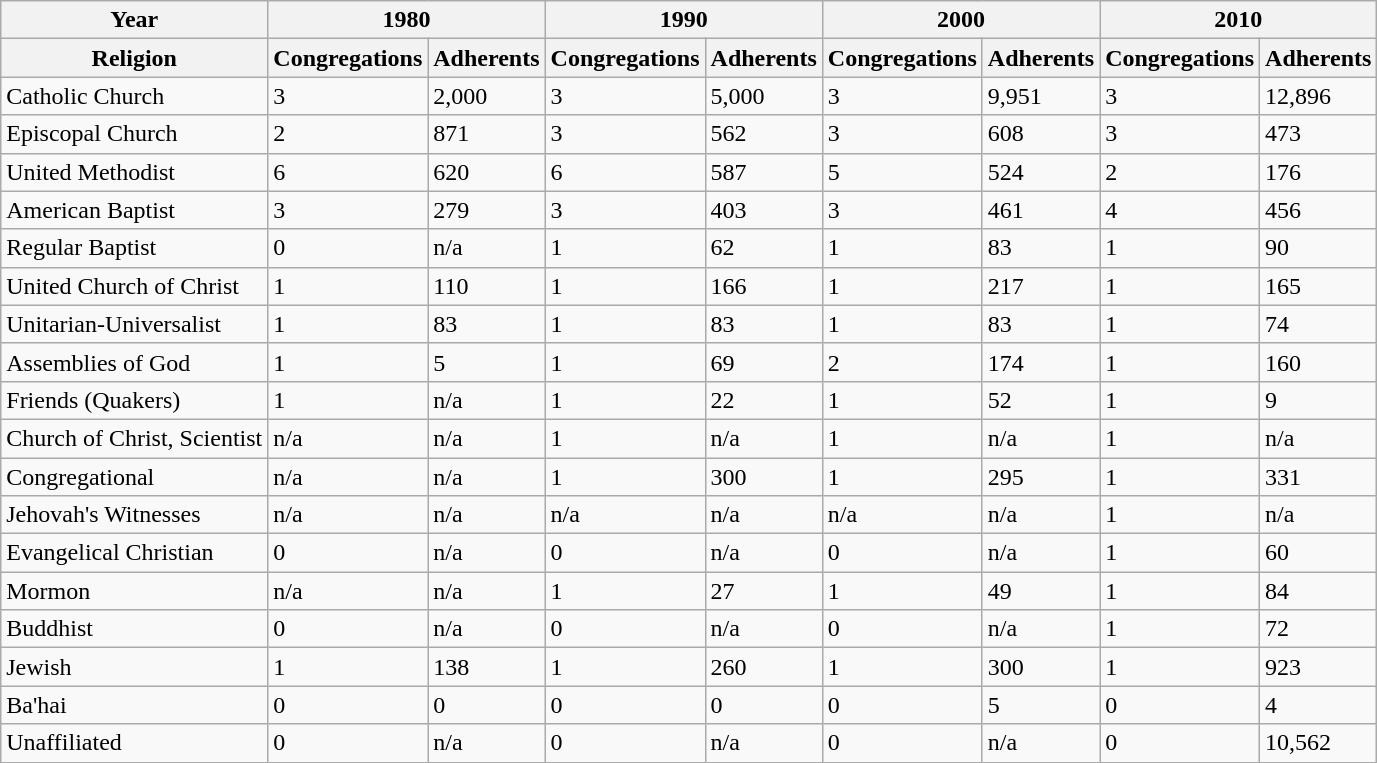<table class="wikitable sortable">
<tr>
<th>Year</th>
<th colspan="2">1980</th>
<th colspan="2">1990</th>
<th colspan="2">2000</th>
<th colspan="2">2010</th>
</tr>
<tr>
<th>Religion</th>
<th>Congregations</th>
<th>Adherents</th>
<th>Congregations</th>
<th>Adherents</th>
<th>Congregations</th>
<th>Adherents</th>
<th>Congregations</th>
<th>Adherents</th>
</tr>
<tr>
<td>Catholic Church</td>
<td>3</td>
<td>2,000</td>
<td>3</td>
<td>5,000</td>
<td>3</td>
<td>9,951</td>
<td>3</td>
<td>12,896</td>
</tr>
<tr>
<td>Episcopal Church</td>
<td>2</td>
<td>871</td>
<td>3</td>
<td>562</td>
<td>3</td>
<td>608</td>
<td>3</td>
<td>473</td>
</tr>
<tr>
<td>United Methodist</td>
<td>6</td>
<td>620</td>
<td>6</td>
<td>587</td>
<td>5</td>
<td>524</td>
<td>2</td>
<td>176</td>
</tr>
<tr>
<td>American Baptist</td>
<td>3</td>
<td>279</td>
<td>3</td>
<td>403</td>
<td>3</td>
<td>461</td>
<td>4</td>
<td>456</td>
</tr>
<tr>
<td>Regular Baptist</td>
<td>0</td>
<td>n/a</td>
<td>1</td>
<td>62</td>
<td>1</td>
<td>83</td>
<td>1</td>
<td>90</td>
</tr>
<tr>
<td>United Church of Christ</td>
<td>1</td>
<td>110</td>
<td>1</td>
<td>166</td>
<td>1</td>
<td>217</td>
<td>1</td>
<td>165</td>
</tr>
<tr>
<td>Unitarian-Universalist</td>
<td>1</td>
<td>83</td>
<td>1</td>
<td>83</td>
<td>1</td>
<td>83</td>
<td>1</td>
<td>74</td>
</tr>
<tr>
<td>Assemblies of God</td>
<td>1</td>
<td>5</td>
<td>1</td>
<td>69</td>
<td>2</td>
<td>174</td>
<td>1</td>
<td>160</td>
</tr>
<tr>
<td>Friends (Quakers)</td>
<td>1</td>
<td>n/a</td>
<td>1</td>
<td>22</td>
<td>1</td>
<td>52</td>
<td>1</td>
<td>9</td>
</tr>
<tr>
<td>Church of Christ, Scientist</td>
<td>n/a</td>
<td>n/a</td>
<td>1</td>
<td>n/a</td>
<td>1</td>
<td>n/a</td>
<td>1</td>
<td>n/a</td>
</tr>
<tr>
<td>Congregational</td>
<td>n/a</td>
<td>n/a</td>
<td>1</td>
<td>300</td>
<td>1</td>
<td>295</td>
<td>1</td>
<td>331</td>
</tr>
<tr>
<td>Jehovah's Witnesses</td>
<td>n/a</td>
<td>n/a</td>
<td>n/a</td>
<td>n/a</td>
<td>n/a</td>
<td>n/a</td>
<td>1</td>
<td>n/a</td>
</tr>
<tr>
<td>Evangelical Christian</td>
<td>0</td>
<td>n/a</td>
<td>0</td>
<td>n/a</td>
<td>0</td>
<td>n/a</td>
<td>1</td>
<td>60</td>
</tr>
<tr>
<td>Mormon</td>
<td>n/a</td>
<td>n/a</td>
<td>1</td>
<td>27</td>
<td>1</td>
<td>49</td>
<td>1</td>
<td>84</td>
</tr>
<tr>
<td>Buddhist</td>
<td>0</td>
<td>n/a</td>
<td>0</td>
<td>n/a</td>
<td>0</td>
<td>n/a</td>
<td>1</td>
<td>72</td>
</tr>
<tr>
<td>Jewish</td>
<td>1</td>
<td>138</td>
<td>1</td>
<td>260</td>
<td>1</td>
<td>300</td>
<td>1</td>
<td>923</td>
</tr>
<tr>
<td>Ba'hai</td>
<td>0</td>
<td>0</td>
<td>0</td>
<td>0</td>
<td>0</td>
<td>5</td>
<td>0</td>
<td>4</td>
</tr>
<tr>
<td>Unaffiliated</td>
<td>0</td>
<td>n/a</td>
<td>0</td>
<td>n/a</td>
<td>0</td>
<td>n/a</td>
<td>0</td>
<td>10,562</td>
</tr>
</table>
